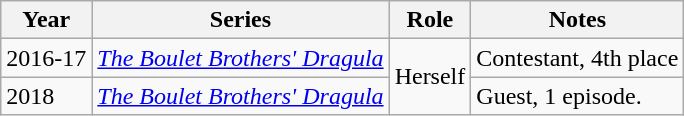<table class="wikitable">
<tr>
<th>Year</th>
<th>Series</th>
<th>Role</th>
<th>Notes</th>
</tr>
<tr>
<td>2016-17</td>
<td><em><a href='#'>The Boulet Brothers' Dragula</a></em></td>
<td rowspan="2">Herself</td>
<td>Contestant, 4th place</td>
</tr>
<tr>
<td>2018</td>
<td><em><a href='#'>The Boulet Brothers' Dragula</a></em></td>
<td>Guest, 1 episode.</td>
</tr>
</table>
